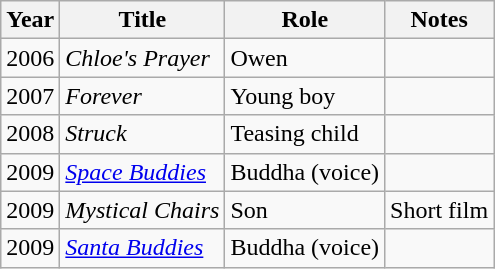<table class="wikitable">
<tr>
<th>Year</th>
<th>Title</th>
<th>Role</th>
<th>Notes</th>
</tr>
<tr>
<td>2006</td>
<td><em>Chloe's Prayer</em></td>
<td>Owen</td>
<td></td>
</tr>
<tr>
<td>2007</td>
<td><em>Forever</em></td>
<td>Young boy</td>
<td></td>
</tr>
<tr>
<td>2008</td>
<td><em>Struck</em></td>
<td>Teasing child</td>
<td></td>
</tr>
<tr>
<td>2009</td>
<td><em><a href='#'>Space Buddies</a></em></td>
<td>Buddha (voice)</td>
<td></td>
</tr>
<tr>
<td>2009</td>
<td><em>Mystical Chairs</em></td>
<td>Son</td>
<td>Short film</td>
</tr>
<tr>
<td>2009</td>
<td><em><a href='#'>Santa Buddies</a></em></td>
<td>Buddha (voice)</td>
<td></td>
</tr>
</table>
